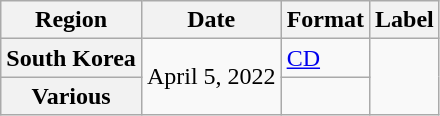<table class="wikitable plainrowheaders">
<tr>
<th scope="col">Region</th>
<th scope="col">Date</th>
<th scope="col">Format</th>
<th scope="col">Label</th>
</tr>
<tr>
<th scope="row">South Korea</th>
<td rowspan="2">April 5, 2022</td>
<td><a href='#'>CD</a></td>
<td rowspan="2"></td>
</tr>
<tr>
<th scope="row">Various</th>
<td></td>
</tr>
</table>
